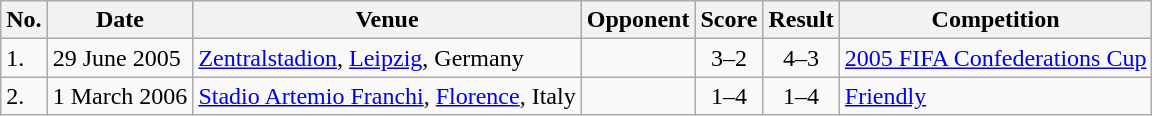<table class="wikitable collapsible">
<tr>
<th>No.</th>
<th>Date</th>
<th>Venue</th>
<th>Opponent</th>
<th>Score</th>
<th>Result</th>
<th>Competition</th>
</tr>
<tr>
<td>1.</td>
<td>29 June 2005</td>
<td><a href='#'>Zentralstadion</a>, <a href='#'>Leipzig</a>, Germany</td>
<td></td>
<td align="center">3–2</td>
<td align="center">4–3 </td>
<td><a href='#'>2005 FIFA Confederations Cup</a></td>
</tr>
<tr>
<td>2.</td>
<td>1 March 2006</td>
<td><a href='#'>Stadio Artemio Franchi</a>, <a href='#'>Florence</a>, Italy</td>
<td></td>
<td align="center">1–4</td>
<td align="center">1–4</td>
<td><a href='#'>Friendly</a></td>
</tr>
</table>
